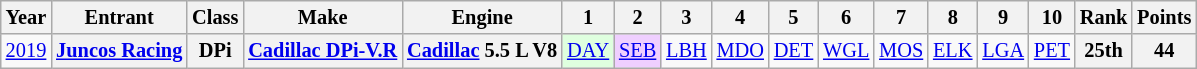<table class="wikitable" style="text-align:center; font-size:85%">
<tr>
<th>Year</th>
<th>Entrant</th>
<th>Class</th>
<th>Make</th>
<th>Engine</th>
<th>1</th>
<th>2</th>
<th>3</th>
<th>4</th>
<th>5</th>
<th>6</th>
<th>7</th>
<th>8</th>
<th>9</th>
<th>10</th>
<th>Rank</th>
<th>Points</th>
</tr>
<tr>
<td><a href='#'>2019</a></td>
<th nowrap><a href='#'>Juncos Racing</a></th>
<th>DPi</th>
<th nowrap><a href='#'>Cadillac DPi-V.R</a></th>
<th nowrap><a href='#'>Cadillac</a> 5.5 L V8</th>
<td style="background:#DFFFDF;"><a href='#'>DAY</a><br></td>
<td style="background:#EFCFFF;"><a href='#'>SEB</a><br></td>
<td><a href='#'>LBH</a></td>
<td><a href='#'>MDO</a></td>
<td><a href='#'>DET</a></td>
<td><a href='#'>WGL</a></td>
<td><a href='#'>MOS</a></td>
<td><a href='#'>ELK</a></td>
<td><a href='#'>LGA</a></td>
<td><a href='#'>PET</a></td>
<th>25th</th>
<th>44</th>
</tr>
</table>
